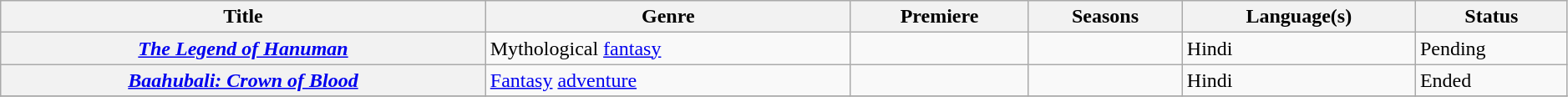<table class="wikitable plainrowheaders sortable" style="width:99%;">
<tr>
<th>Title</th>
<th>Genre</th>
<th>Premiere</th>
<th>Seasons</th>
<th>Language(s)</th>
<th>Status</th>
</tr>
<tr>
<th scope="row"><em><a href='#'>The Legend of Hanuman</a></em></th>
<td>Mythological <a href='#'>fantasy</a></td>
<td></td>
<td></td>
<td>Hindi</td>
<td>Pending</td>
</tr>
<tr>
<th scope="row"><em><a href='#'>Baahubali: Crown of Blood</a></em></th>
<td><a href='#'>Fantasy</a> <a href='#'>adventure</a></td>
<td></td>
<td></td>
<td>Hindi</td>
<td>Ended</td>
</tr>
<tr>
</tr>
</table>
